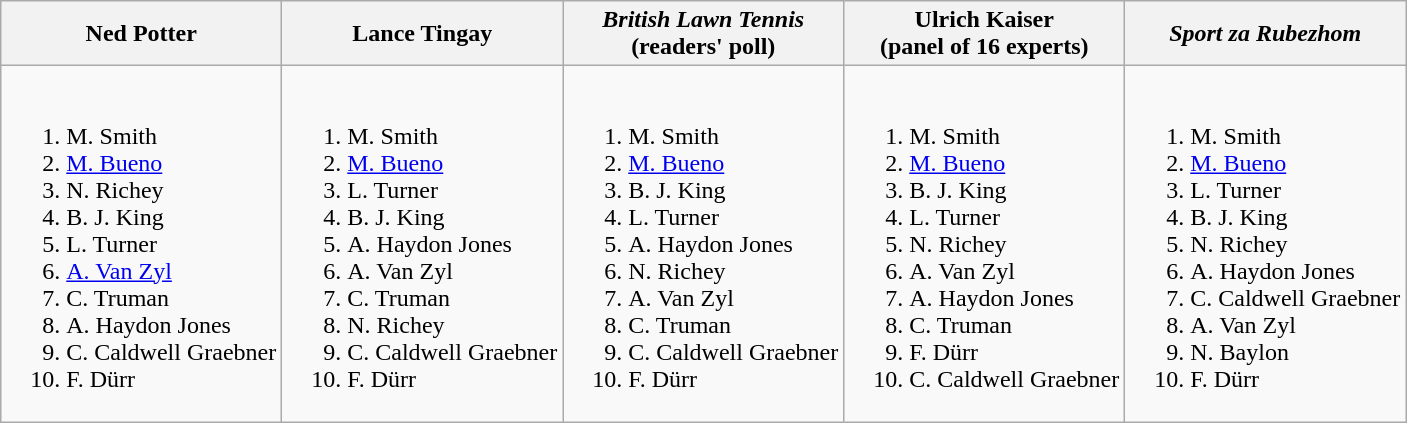<table class="wikitable">
<tr>
<th>Ned Potter</th>
<th>Lance Tingay<strong></strong></th>
<th><em>British Lawn Tennis</em><br>(readers' poll)</th>
<th>Ulrich Kaiser<em></em><br>(panel of 16 experts)</th>
<th><strong><em>Sport za Rubezhom</em></strong></th>
</tr>
<tr style="vertical-align: top;">
<td style="white-space: nowrap;"><br><ol><li> M. Smith</li><li> <a href='#'>M. Bueno</a></li><li> N. Richey</li><li> B. J. King</li><li> L. Turner</li><li> <a href='#'>A. Van Zyl</a></li><li> C. Truman</li><li> A. Haydon Jones</li><li> C. Caldwell Graebner</li><li> F. Dürr</li></ol></td>
<td style="white-space: nowrap;"><br><ol><li> M. Smith</li><li> <a href='#'>M. Bueno</a></li><li> L. Turner</li><li> B. J. King</li><li> A. Haydon Jones</li><li> A. Van Zyl</li><li> C. Truman</li><li> N. Richey</li><li> C. Caldwell Graebner</li><li> F. Dürr</li></ol></td>
<td style="white-space: nowrap;"><br><ol><li> M. Smith</li><li> <a href='#'>M. Bueno</a></li><li> B. J. King</li><li> L. Turner</li><li> A. Haydon Jones</li><li> N. Richey</li><li> A. Van Zyl</li><li> C. Truman</li><li> C. Caldwell Graebner</li><li> F. Dürr</li></ol></td>
<td style="white-space: nowrap;"><br><ol><li> M. Smith</li><li> <a href='#'>M. Bueno</a></li><li> B. J. King</li><li> L. Turner</li><li> N. Richey</li><li> A. Van Zyl</li><li> A. Haydon Jones</li><li> C. Truman</li><li> F. Dürr</li><li> C. Caldwell Graebner</li></ol></td>
<td style="white-space: nowrap;"><br><ol><li> M. Smith</li><li> <a href='#'>M. Bueno</a></li><li> L. Turner</li><li> B. J. King</li><li> N. Richey</li><li> A. Haydon Jones</li><li> C. Caldwell Graebner</li><li> A. Van Zyl</li><li> N. Baylon</li><li> F. Dürr</li></ol></td>
</tr>
</table>
